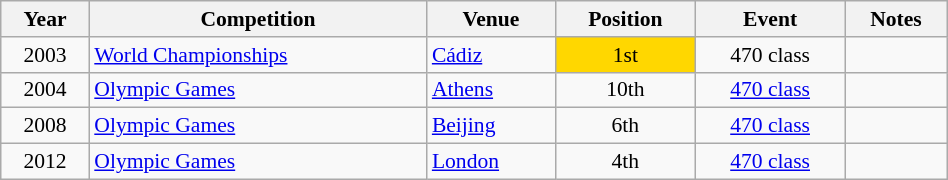<table class="wikitable" width=50% style="font-size:90%; text-align:center;">
<tr>
<th>Year</th>
<th>Competition</th>
<th>Venue</th>
<th>Position</th>
<th>Event</th>
<th>Notes</th>
</tr>
<tr>
<td rowspan=1>2003</td>
<td rowspan=1 align=left><a href='#'>World Championships</a></td>
<td rowspan=1 align=left> <a href='#'>Cádiz</a></td>
<td style="background:gold;">1st</td>
<td>470 class</td>
<td></td>
</tr>
<tr>
<td rowspan=1>2004</td>
<td rowspan=1 align=left><a href='#'>Olympic Games</a></td>
<td rowspan=1 align=left> <a href='#'>Athens</a></td>
<td>10th</td>
<td><a href='#'>470 class</a></td>
<td></td>
</tr>
<tr>
<td rowspan=1>2008</td>
<td rowspan=1 align=left><a href='#'>Olympic Games</a></td>
<td rowspan=1 align=left> <a href='#'>Beijing</a></td>
<td>6th</td>
<td><a href='#'>470 class</a></td>
<td></td>
</tr>
<tr>
<td rowspan=1>2012</td>
<td rowspan=1 align=left><a href='#'>Olympic Games</a></td>
<td rowspan=1 align=left> <a href='#'>London</a></td>
<td>4th</td>
<td><a href='#'>470 class</a></td>
<td></td>
</tr>
</table>
